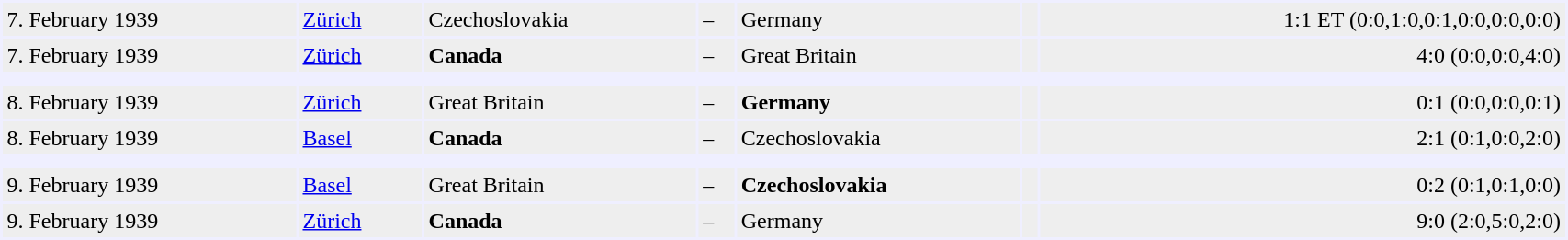<table cellspacing="2" border="0" cellpadding="3" bgcolor="#EFEFFF" width="90%">
<tr>
<td bgcolor="#EEEEEE">7. February 1939</td>
<td bgcolor="#EEEEEE"><a href='#'>Zürich</a></td>
<td bgcolor="#EEEEEE"> Czechoslovakia</td>
<td bgcolor="#EEEEEE">–</td>
<td bgcolor="#EEEEEE"> Germany</td>
<td bgcolor="#EEEEEE"></td>
<td bgcolor="#EEEEEE" align="right">1:1 ET (0:0,1:0,0:1,0:0,0:0,0:0)</td>
</tr>
<tr>
<td bgcolor="#EEEEEE">7. February 1939</td>
<td bgcolor="#EEEEEE"><a href='#'>Zürich</a></td>
<td bgcolor="#EEEEEE"> <strong>Canada</strong></td>
<td bgcolor="#EEEEEE">–</td>
<td bgcolor="#EEEEEE"> Great Britain</td>
<td bgcolor="#EEEEEE"></td>
<td bgcolor="#EEEEEE" align="right">4:0 (0:0,0:0,4:0)</td>
</tr>
<tr>
<td></td>
</tr>
<tr>
<td bgcolor="#EEEEEE">8. February 1939</td>
<td bgcolor="#EEEEEE"><a href='#'>Zürich</a></td>
<td bgcolor="#EEEEEE"> Great Britain</td>
<td bgcolor="#EEEEEE">–</td>
<td bgcolor="#EEEEEE"> <strong>Germany</strong></td>
<td bgcolor="#EEEEEE"></td>
<td bgcolor="#EEEEEE" align="right">0:1 (0:0,0:0,0:1)</td>
</tr>
<tr>
<td bgcolor="#EEEEEE">8. February 1939</td>
<td bgcolor="#EEEEEE"><a href='#'>Basel</a></td>
<td bgcolor="#EEEEEE"> <strong>Canada</strong></td>
<td bgcolor="#EEEEEE">–</td>
<td bgcolor="#EEEEEE"> Czechoslovakia</td>
<td bgcolor="#EEEEEE"></td>
<td bgcolor="#EEEEEE" align="right">2:1 (0:1,0:0,2:0)</td>
</tr>
<tr>
<td></td>
</tr>
<tr>
<td bgcolor="#EEEEEE">9. February 1939</td>
<td bgcolor="#EEEEEE"><a href='#'>Basel</a></td>
<td bgcolor="#EEEEEE"> Great Britain</td>
<td bgcolor="#EEEEEE">–</td>
<td bgcolor="#EEEEEE"> <strong>Czechoslovakia</strong></td>
<td bgcolor="#EEEEEE"></td>
<td bgcolor="#EEEEEE" align="right">0:2 (0:1,0:1,0:0)</td>
</tr>
<tr>
<td bgcolor="#EEEEEE">9. February 1939</td>
<td bgcolor="#EEEEEE"><a href='#'>Zürich</a></td>
<td bgcolor="#EEEEEE"> <strong>Canada</strong></td>
<td bgcolor="#EEEEEE">–</td>
<td bgcolor="#EEEEEE"> Germany</td>
<td bgcolor="#EEEEEE"></td>
<td bgcolor="#EEEEEE" align="right">9:0 (2:0,5:0,2:0)</td>
</tr>
</table>
